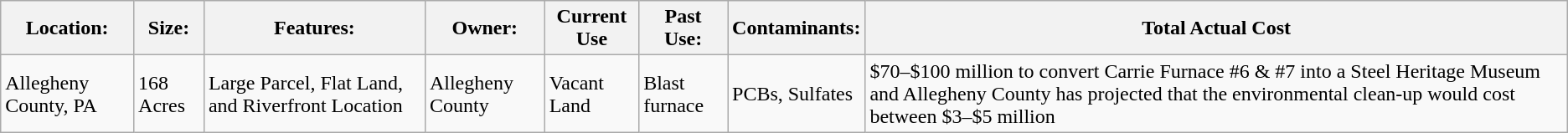<table class="wikitable">
<tr>
<th>Location:</th>
<th>Size:</th>
<th>Features:</th>
<th>Owner:</th>
<th>Current Use</th>
<th>Past Use:</th>
<th>Contaminants:</th>
<th>Total Actual Cost</th>
</tr>
<tr>
<td>Allegheny County, PA</td>
<td>168 Acres</td>
<td>Large Parcel, Flat Land, and Riverfront Location</td>
<td>Allegheny County</td>
<td>Vacant Land</td>
<td>Blast furnace</td>
<td>PCBs, Sulfates</td>
<td>$70–$100 million to convert Carrie Furnace #6 & #7 into a Steel Heritage Museum and Allegheny County has projected that the environmental clean-up would cost between $3–$5 million</td>
</tr>
</table>
